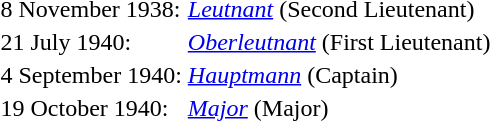<table style="background: transparent;">
<tr>
<td>8 November 1938:</td>
<td><em><a href='#'>Leutnant</a></em> (Second Lieutenant)</td>
</tr>
<tr>
<td>21 July 1940:</td>
<td><em><a href='#'>Oberleutnant</a></em> (First Lieutenant)</td>
</tr>
<tr>
<td>4 September 1940:</td>
<td><em><a href='#'>Hauptmann</a></em> (Captain)</td>
</tr>
<tr>
<td>19 October 1940:</td>
<td><em><a href='#'>Major</a></em> (Major)</td>
</tr>
</table>
